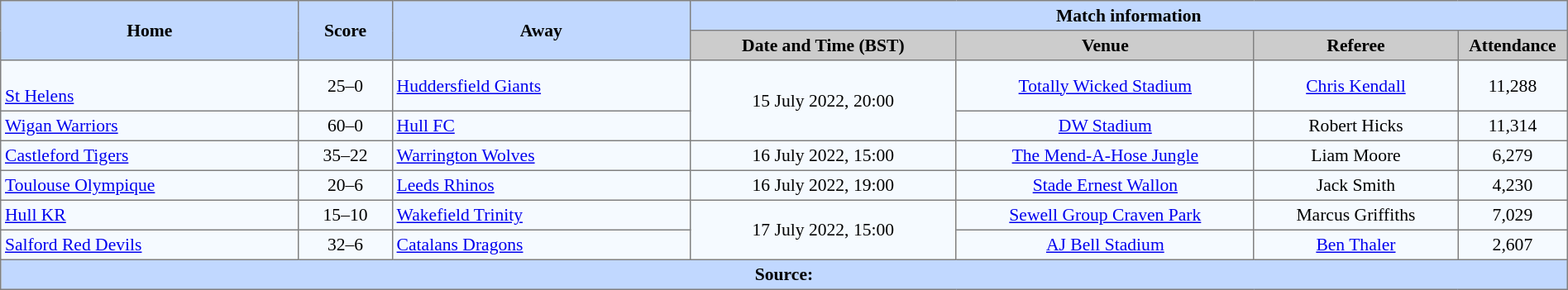<table border=1 style="border-collapse:collapse; font-size:90%; text-align:center;" cellpadding=3 cellspacing=0 width=100%>
<tr style="background:#C1D8ff;">
<th scope="col" rowspan=2 width=19%>Home</th>
<th scope="col" rowspan=2 width=6%>Score</th>
<th scope="col" rowspan=2 width=19%>Away</th>
<th colspan=4>Match information</th>
</tr>
<tr style="background:#CCCCCC;">
<th scope="col" width=17%>Date and Time (BST)</th>
<th scope="col" width=19%>Venue</th>
<th scope="col" width=13%>Referee</th>
<th scope="col" width=7%>Attendance</th>
</tr>
<tr style="background:#F5FAFF;">
<td style="text-align:left;"><br> <a href='#'>St Helens</a></td>
<td>25–0</td>
<td style="text-align:left;"> <a href='#'>Huddersfield Giants</a></td>
<td Rowspan=2>15 July 2022, 20:00</td>
<td><a href='#'>Totally Wicked Stadium</a></td>
<td><a href='#'>Chris Kendall</a></td>
<td>11,288</td>
</tr>
<tr style="background:#F5FAFF;">
<td style="text-align:left;"> <a href='#'>Wigan Warriors</a></td>
<td>60–0</td>
<td style="text-align:left;"> <a href='#'>Hull FC</a></td>
<td><a href='#'>DW Stadium</a></td>
<td>Robert Hicks</td>
<td>11,314</td>
</tr>
<tr style="background:#F5FAFF;">
<td style="text-align:left;"> <a href='#'>Castleford Tigers</a></td>
<td>35–22</td>
<td style="text-align:left;"> <a href='#'>Warrington Wolves</a></td>
<td>16 July 2022, 15:00</td>
<td><a href='#'>The Mend-A-Hose Jungle</a></td>
<td>Liam Moore</td>
<td>6,279</td>
</tr>
<tr style="background:#F5FAFF;">
<td style="text-align:left;"> <a href='#'>Toulouse Olympique</a></td>
<td>20–6</td>
<td style="text-align:left;"> <a href='#'>Leeds Rhinos</a></td>
<td>16 July 2022, 19:00</td>
<td><a href='#'>Stade Ernest Wallon</a></td>
<td>Jack Smith</td>
<td>4,230</td>
</tr>
<tr style="background:#F5FAFF;">
<td style="text-align:left;"> <a href='#'>Hull KR</a></td>
<td>15–10</td>
<td style="text-align:left;"> <a href='#'>Wakefield Trinity</a></td>
<td rowspan=2>17 July 2022, 15:00</td>
<td><a href='#'>Sewell Group Craven Park</a></td>
<td>Marcus Griffiths</td>
<td>7,029</td>
</tr>
<tr style="background:#F5FAFF;">
<td style="text-align:left;"> <a href='#'>Salford Red Devils</a></td>
<td>32–6</td>
<td style="text-align:left;"> <a href='#'>Catalans Dragons</a></td>
<td><a href='#'>AJ Bell Stadium</a></td>
<td><a href='#'>Ben Thaler</a></td>
<td>2,607</td>
</tr>
<tr style="background:#c1d8ff;">
<th colspan=7>Source:</th>
</tr>
</table>
